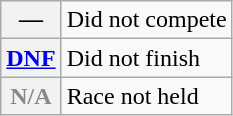<table class="wikitable">
<tr>
<th scope="row">—</th>
<td>Did not compete</td>
</tr>
<tr>
<th scope="row"><a href='#'>DNF</a></th>
<td>Did not finish</td>
</tr>
<tr>
<th scope="row" align="center" style="color:#888888;">N/A</th>
<td>Race not held</td>
</tr>
</table>
